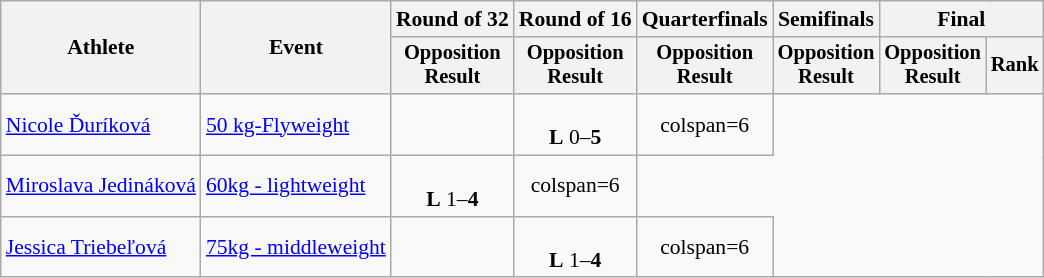<table class="wikitable" style="font-size:90%">
<tr>
<th rowspan="2">Athlete</th>
<th rowspan="2">Event</th>
<th>Round of 32</th>
<th>Round of 16</th>
<th>Quarterfinals</th>
<th>Semifinals</th>
<th colspan=2>Final</th>
</tr>
<tr style="font-size:95%">
<th>Opposition<br>Result</th>
<th>Opposition<br>Result</th>
<th>Opposition<br>Result</th>
<th>Opposition<br>Result</th>
<th>Opposition<br>Result</th>
<th>Rank</th>
</tr>
<tr align=center>
<td align=left><a href='#'>Nicole Ďuríková</a></td>
<td align=left><a href='#'>50 kg-Flyweight</a></td>
<td></td>
<td><br><strong>L</strong> 0–<strong>5</strong></td>
<td>colspan=6 </td>
</tr>
<tr align=center>
<td align=left><a href='#'>Miroslava Jedináková</a></td>
<td align=left><a href='#'>60kg - lightweight</a></td>
<td><br><strong>L</strong> 1–<strong>4</strong></td>
<td>colspan=6 </td>
</tr>
<tr align=center>
<td align=left><a href='#'>Jessica Triebeľová</a></td>
<td align=left><a href='#'>75kg - middleweight</a></td>
<td></td>
<td><br><strong>L</strong> 1–<strong>4</strong></td>
<td>colspan=6 </td>
</tr>
</table>
